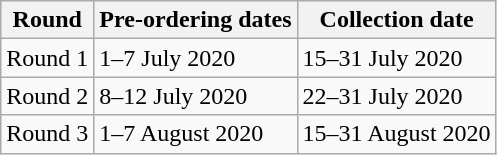<table class="wikitable">
<tr>
<th>Round</th>
<th>Pre-ordering dates</th>
<th>Collection date</th>
</tr>
<tr>
<td>Round 1</td>
<td>1–7 July 2020</td>
<td>15–31 July 2020</td>
</tr>
<tr>
<td>Round 2</td>
<td>8–12 July 2020</td>
<td>22–31 July 2020</td>
</tr>
<tr>
<td>Round 3</td>
<td>1–7 August 2020</td>
<td>15–31 August 2020</td>
</tr>
</table>
